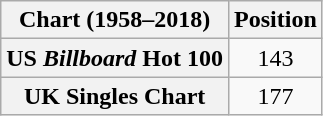<table class="wikitable plainrowheaders">
<tr>
<th>Chart (1958–2018)</th>
<th>Position</th>
</tr>
<tr>
<th scope="row">US <em>Billboard</em> Hot 100</th>
<td style="text-align:center;">143</td>
</tr>
<tr>
<th scope="row">UK Singles Chart</th>
<td style="text-align:center;">177</td>
</tr>
</table>
